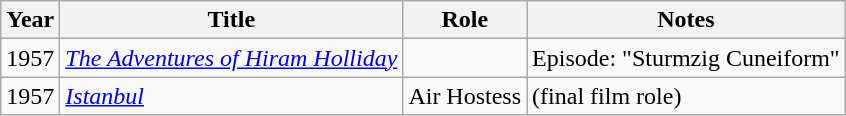<table class="wikitable">
<tr>
<th>Year</th>
<th>Title</th>
<th>Role</th>
<th>Notes</th>
</tr>
<tr>
<td>1957</td>
<td><em><a href='#'>The Adventures of Hiram Holliday</a></em></td>
<td></td>
<td>Episode: "Sturmzig Cuneiform"</td>
</tr>
<tr>
<td>1957</td>
<td><em><a href='#'>Istanbul</a></em></td>
<td>Air Hostess</td>
<td>(final film role)</td>
</tr>
</table>
